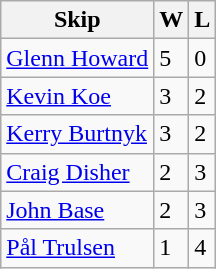<table class="wikitable">
<tr>
<th>Skip</th>
<th>W</th>
<th>L</th>
</tr>
<tr>
<td> <a href='#'>Glenn Howard</a></td>
<td>5</td>
<td>0</td>
</tr>
<tr>
<td> <a href='#'>Kevin Koe</a></td>
<td>3</td>
<td>2</td>
</tr>
<tr>
<td> <a href='#'>Kerry Burtnyk</a></td>
<td>3</td>
<td>2</td>
</tr>
<tr>
<td> <a href='#'>Craig Disher</a></td>
<td>2</td>
<td>3</td>
</tr>
<tr>
<td> <a href='#'>John Base</a></td>
<td>2</td>
<td>3</td>
</tr>
<tr>
<td> <a href='#'>Pål Trulsen</a></td>
<td>1</td>
<td>4</td>
</tr>
</table>
